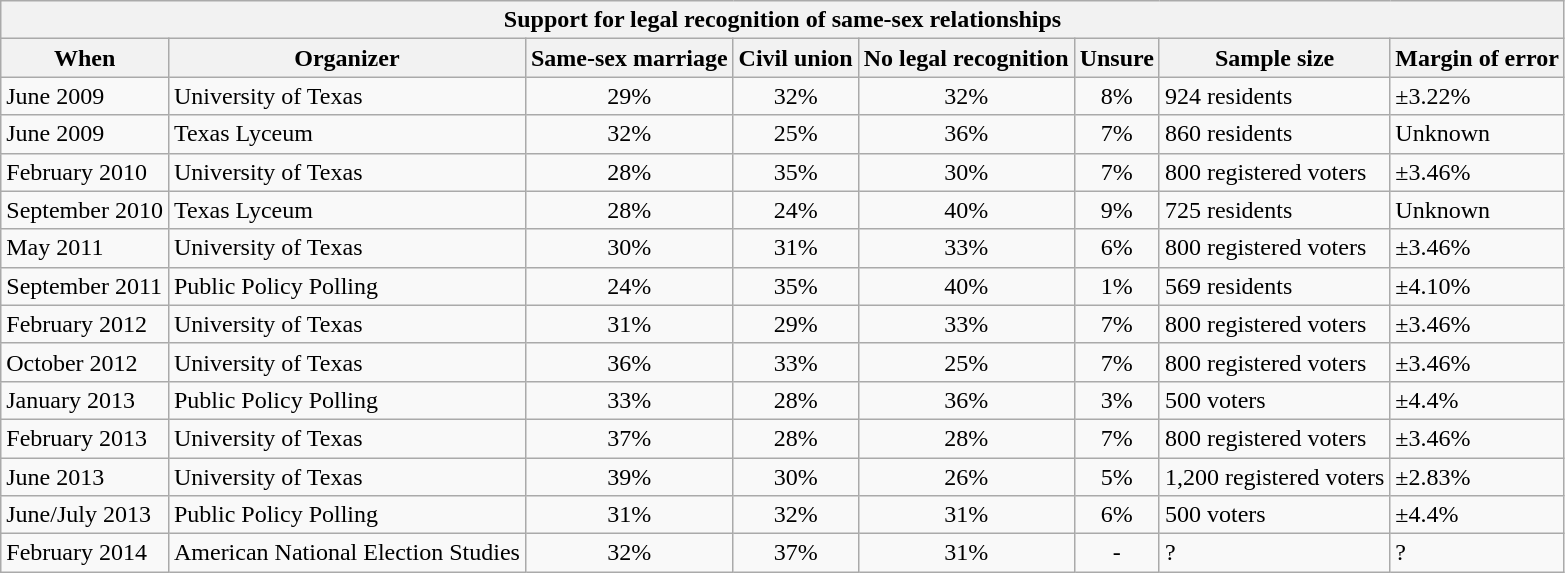<table class="wikitable collapsible collapsed">
<tr>
<th colspan=87>Support for legal recognition of same-sex relationships</th>
</tr>
<tr>
<th>When</th>
<th>Organizer</th>
<th>Same-sex marriage</th>
<th>Civil union</th>
<th>No legal recognition</th>
<th>Unsure</th>
<th>Sample size</th>
<th>Margin of error</th>
</tr>
<tr>
<td>June 2009</td>
<td>University of Texas</td>
<td style="text-align:center;">29%</td>
<td style="text-align:center;">32%</td>
<td style="text-align:center;">32%</td>
<td style="text-align:center;">8%</td>
<td>924 residents</td>
<td>±3.22%</td>
</tr>
<tr>
<td>June 2009</td>
<td>Texas Lyceum</td>
<td style="text-align:center;">32%</td>
<td style="text-align:center;">25%</td>
<td style="text-align:center;">36%</td>
<td style="text-align:center;">7%</td>
<td>860 residents</td>
<td>Unknown</td>
</tr>
<tr>
<td>February 2010</td>
<td>University of Texas</td>
<td style="text-align:center;">28%</td>
<td style="text-align:center;">35%</td>
<td style="text-align:center;">30%</td>
<td style="text-align:center;">7%</td>
<td>800 registered voters</td>
<td>±3.46%</td>
</tr>
<tr>
<td>September 2010</td>
<td>Texas Lyceum</td>
<td style="text-align:center;">28%</td>
<td style="text-align:center;">24%</td>
<td style="text-align:center;">40%</td>
<td style="text-align:center;">9%</td>
<td>725 residents</td>
<td>Unknown</td>
</tr>
<tr>
<td>May 2011</td>
<td>University of Texas</td>
<td style="text-align:center;">30%</td>
<td style="text-align:center;">31%</td>
<td style="text-align:center;">33%</td>
<td style="text-align:center;">6%</td>
<td>800 registered voters</td>
<td>±3.46%</td>
</tr>
<tr>
<td>September 2011</td>
<td>Public Policy Polling</td>
<td style="text-align:center;">24%</td>
<td style="text-align:center;">35%</td>
<td style="text-align:center;">40%</td>
<td style="text-align:center;">1%</td>
<td>569 residents</td>
<td>±4.10%</td>
</tr>
<tr>
<td>February 2012</td>
<td>University of Texas</td>
<td style="text-align:center;">31%</td>
<td style="text-align:center;">29%</td>
<td style="text-align:center;">33%</td>
<td style="text-align:center;">7%</td>
<td>800 registered voters</td>
<td>±3.46%</td>
</tr>
<tr>
<td>October 2012</td>
<td>University of Texas</td>
<td style="text-align:center;">36%</td>
<td style="text-align:center;">33%</td>
<td style="text-align:center;">25%</td>
<td style="text-align:center;">7%</td>
<td>800 registered voters</td>
<td>±3.46%</td>
</tr>
<tr>
<td>January 2013</td>
<td>Public Policy Polling</td>
<td style="text-align:center;">33%</td>
<td style="text-align:center;">28%</td>
<td style="text-align:center;">36%</td>
<td style="text-align:center;">3%</td>
<td>500 voters</td>
<td>±4.4%</td>
</tr>
<tr>
<td>February 2013</td>
<td>University of Texas</td>
<td style="text-align:center;">37%</td>
<td style="text-align:center;">28%</td>
<td style="text-align:center;">28%</td>
<td style="text-align:center;">7%</td>
<td>800 registered voters</td>
<td>±3.46%</td>
</tr>
<tr>
<td>June 2013</td>
<td>University of Texas</td>
<td style="text-align:center;">39%</td>
<td style="text-align:center;">30%</td>
<td style="text-align:center;">26%</td>
<td style="text-align:center;">5%</td>
<td>1,200 registered voters</td>
<td>±2.83%</td>
</tr>
<tr>
<td>June/July 2013</td>
<td>Public Policy Polling</td>
<td style="text-align:center;">31%</td>
<td style="text-align:center;">32%</td>
<td style="text-align:center;">31%</td>
<td style="text-align:center;">6%</td>
<td>500 voters</td>
<td>±4.4%</td>
</tr>
<tr>
<td>February 2014</td>
<td>American National Election Studies</td>
<td style="text-align:center;">32%</td>
<td style="text-align:center;">37%</td>
<td style="text-align:center;">31%</td>
<td style="text-align:center;">-</td>
<td>?</td>
<td>?</td>
</tr>
</table>
